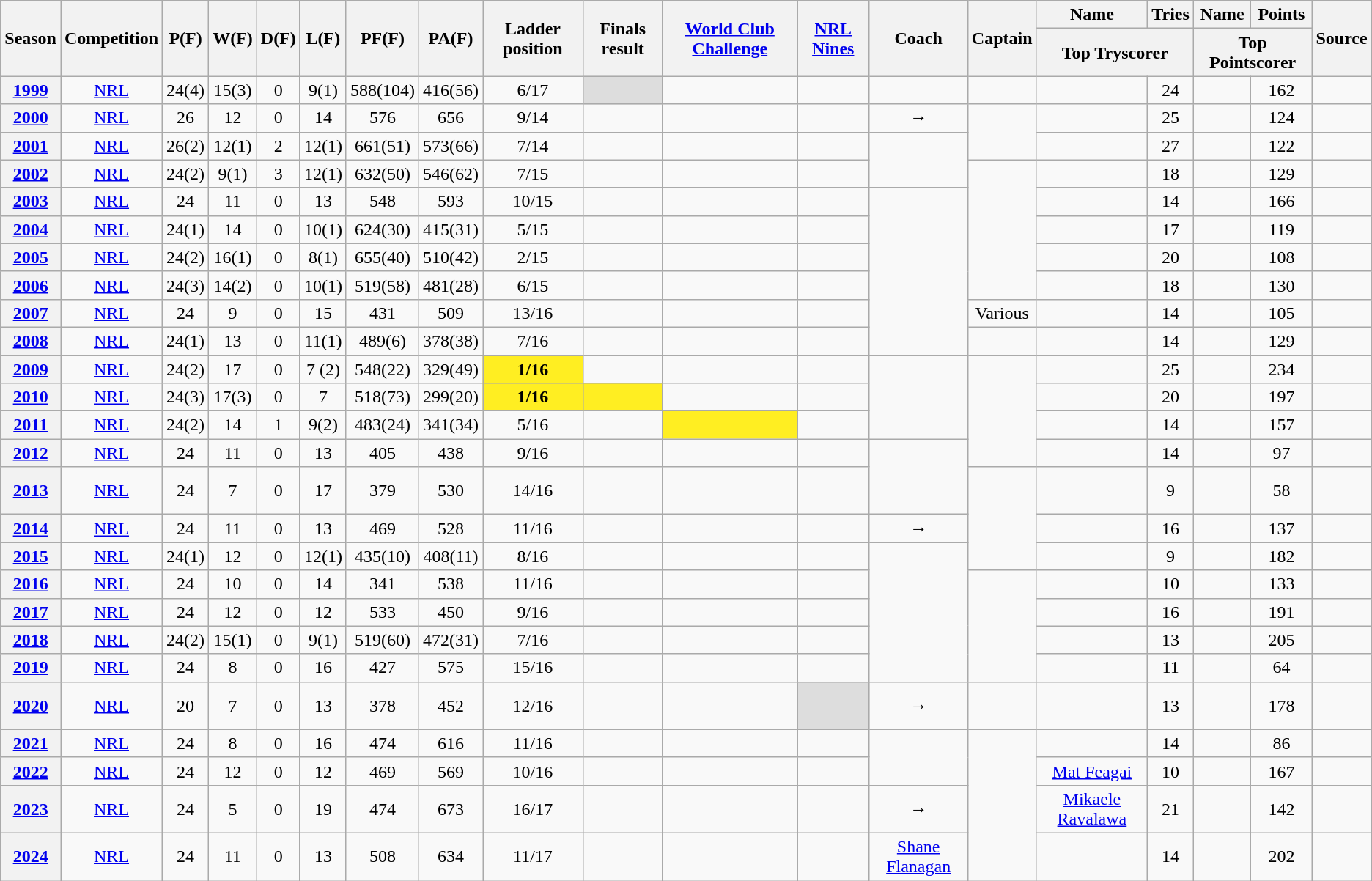<table class="wikitable sortable" style="text-align: center">
<tr>
<th rowspan="2">Season</th>
<th rowspan="2">Competition</th>
<th rowspan="2">P(F)</th>
<th rowspan="2">W(F)</th>
<th rowspan="2">D(F)</th>
<th rowspan="2">L(F)</th>
<th rowspan="2">PF(F)</th>
<th rowspan="2">PA(F)</th>
<th rowspan="2">Ladder position</th>
<th rowspan="2">Finals result</th>
<th rowspan="2"><a href='#'>World Club Challenge</a></th>
<th rowspan="2"><a href='#'>NRL Nines</a></th>
<th rowspan="2">Coach</th>
<th rowspan="2">Captain</th>
<th>Name</th>
<th>Tries</th>
<th>Name</th>
<th>Points</th>
<th rowspan="2">Source</th>
</tr>
<tr>
<th colspan="2">Top Tryscorer</th>
<th colspan="2">Top Pointscorer</th>
</tr>
<tr>
<th><a href='#'>1999</a></th>
<td><a href='#'>NRL</a></td>
<td>24(4)</td>
<td>15(3)</td>
<td>0</td>
<td>9(1)</td>
<td>588(104)</td>
<td>416(56)</td>
<td>6/17</td>
<td style="background-color:#DDD"></td>
<td></td>
<td></td>
<td></td>
<td></td>
<td></td>
<td>24</td>
<td></td>
<td>162</td>
<td></td>
</tr>
<tr>
<th><a href='#'>2000</a></th>
<td><a href='#'>NRL</a></td>
<td>26</td>
<td>12</td>
<td>0</td>
<td>14</td>
<td>576</td>
<td>656</td>
<td>9/14</td>
<td></td>
<td></td>
<td></td>
<td> →<br></td>
<td rowspan="2"></td>
<td></td>
<td>25</td>
<td></td>
<td>124</td>
<td></td>
</tr>
<tr>
<th><a href='#'>2001</a></th>
<td><a href='#'>NRL</a></td>
<td>26(2)</td>
<td>12(1)</td>
<td>2</td>
<td>12(1)</td>
<td>661(51)</td>
<td>573(66)</td>
<td>7/14</td>
<td></td>
<td></td>
<td></td>
<td rowspan="2"></td>
<td></td>
<td>27</td>
<td></td>
<td>122</td>
<td></td>
</tr>
<tr>
<th><a href='#'>2002</a></th>
<td><a href='#'>NRL</a></td>
<td>24(2)</td>
<td>9(1)</td>
<td>3</td>
<td>12(1)</td>
<td>632(50)</td>
<td>546(62)</td>
<td>7/15</td>
<td></td>
<td></td>
<td></td>
<td rowspan="5"></td>
<td></td>
<td>18</td>
<td></td>
<td>129</td>
<td></td>
</tr>
<tr>
<th><a href='#'>2003</a></th>
<td><a href='#'>NRL</a></td>
<td>24</td>
<td>11</td>
<td>0</td>
<td>13</td>
<td>548</td>
<td>593</td>
<td>10/15</td>
<td></td>
<td></td>
<td></td>
<td rowspan="6"></td>
<td></td>
<td>14</td>
<td></td>
<td>166</td>
<td></td>
</tr>
<tr>
<th><a href='#'>2004</a></th>
<td><a href='#'>NRL</a></td>
<td>24(1)</td>
<td>14</td>
<td>0</td>
<td>10(1)</td>
<td>624(30)</td>
<td>415(31)</td>
<td>5/15</td>
<td></td>
<td></td>
<td></td>
<td></td>
<td>17</td>
<td></td>
<td>119</td>
<td></td>
</tr>
<tr>
<th><a href='#'>2005</a></th>
<td><a href='#'>NRL</a></td>
<td>24(2)</td>
<td>16(1)</td>
<td>0</td>
<td>8(1)</td>
<td>655(40)</td>
<td>510(42)</td>
<td>2/15</td>
<td></td>
<td></td>
<td></td>
<td></td>
<td>20</td>
<td></td>
<td>108</td>
<td></td>
</tr>
<tr>
<th><a href='#'>2006</a></th>
<td><a href='#'>NRL</a></td>
<td>24(3)</td>
<td>14(2)</td>
<td>0</td>
<td>10(1)</td>
<td>519(58)</td>
<td>481(28)</td>
<td>6/15</td>
<td></td>
<td></td>
<td></td>
<td></td>
<td>18</td>
<td></td>
<td>130</td>
<td></td>
</tr>
<tr>
<th><a href='#'>2007</a></th>
<td><a href='#'>NRL</a></td>
<td>24</td>
<td>9</td>
<td>0</td>
<td>15</td>
<td>431</td>
<td>509</td>
<td>13/16</td>
<td></td>
<td></td>
<td></td>
<td>Various</td>
<td></td>
<td>14</td>
<td></td>
<td>105</td>
<td></td>
</tr>
<tr>
<th><a href='#'>2008</a></th>
<td><a href='#'>NRL</a></td>
<td>24(1)</td>
<td>13</td>
<td>0</td>
<td>11(1)</td>
<td>489(6)</td>
<td>378(38)</td>
<td>7/16</td>
<td></td>
<td></td>
<td></td>
<td></td>
<td></td>
<td>14</td>
<td></td>
<td>129</td>
<td></td>
</tr>
<tr>
<th><a href='#'>2009</a></th>
<td><a href='#'>NRL</a></td>
<td>24(2)</td>
<td>17</td>
<td>0</td>
<td>7 (2)</td>
<td>548(22)</td>
<td>329(49)</td>
<td style="background-color:#FE2"><strong>1/16</strong></td>
<td></td>
<td></td>
<td></td>
<td rowspan="3"></td>
<td rowspan="4"></td>
<td></td>
<td>25</td>
<td></td>
<td>234</td>
<td></td>
</tr>
<tr>
<th><a href='#'>2010</a></th>
<td><a href='#'>NRL</a></td>
<td>24(3)</td>
<td>17(3)</td>
<td>0</td>
<td>7</td>
<td>518(73)</td>
<td>299(20)</td>
<td style="background-color:#FE2"><strong>1/16</strong></td>
<td style="background-color:#FE2"></td>
<td></td>
<td></td>
<td></td>
<td>20</td>
<td></td>
<td>197</td>
<td></td>
</tr>
<tr>
<th><a href='#'>2011</a></th>
<td><a href='#'>NRL</a></td>
<td>24(2)</td>
<td>14</td>
<td>1</td>
<td>9(2)</td>
<td>483(24)</td>
<td>341(34)</td>
<td>5/16</td>
<td></td>
<td style="background-color:#FE2"></td>
<td></td>
<td></td>
<td>14</td>
<td></td>
<td>157</td>
<td></td>
</tr>
<tr>
<th><a href='#'>2012</a></th>
<td><a href='#'>NRL</a></td>
<td>24</td>
<td>11</td>
<td>0</td>
<td>13</td>
<td>405</td>
<td>438</td>
<td>9/16</td>
<td></td>
<td></td>
<td></td>
<td rowspan="2"></td>
<td></td>
<td>14</td>
<td></td>
<td>97</td>
<td></td>
</tr>
<tr>
<th><a href='#'>2013</a></th>
<td><a href='#'>NRL</a></td>
<td>24</td>
<td>7</td>
<td>0</td>
<td>17</td>
<td>379</td>
<td>530</td>
<td>14/16</td>
<td></td>
<td></td>
<td></td>
<td rowspan="3"></td>
<td><br><br></td>
<td>9</td>
<td></td>
<td>58</td>
<td></td>
</tr>
<tr>
<th><a href='#'>2014</a></th>
<td><a href='#'>NRL</a></td>
<td>24</td>
<td>11</td>
<td>0</td>
<td>13</td>
<td>469</td>
<td>528</td>
<td>11/16</td>
<td></td>
<td></td>
<td></td>
<td> → </td>
<td></td>
<td>16</td>
<td></td>
<td>137</td>
<td></td>
</tr>
<tr>
<th><a href='#'>2015</a></th>
<td><a href='#'>NRL</a></td>
<td>24(1)</td>
<td>12</td>
<td>0</td>
<td>12(1)</td>
<td>435(10)</td>
<td>408(11)</td>
<td>8/16</td>
<td></td>
<td></td>
<td></td>
<td rowspan="5"></td>
<td></td>
<td>9</td>
<td></td>
<td>182</td>
<td></td>
</tr>
<tr>
<th><a href='#'>2016</a></th>
<td><a href='#'>NRL</a></td>
<td>24</td>
<td>10</td>
<td>0</td>
<td>14</td>
<td>341</td>
<td>538</td>
<td>11/16</td>
<td></td>
<td></td>
<td></td>
<td rowspan="4"></td>
<td></td>
<td>10</td>
<td></td>
<td>133</td>
<td></td>
</tr>
<tr>
<th><a href='#'>2017</a></th>
<td><a href='#'>NRL</a></td>
<td>24</td>
<td>12</td>
<td>0</td>
<td>12</td>
<td>533</td>
<td>450</td>
<td>9/16</td>
<td></td>
<td></td>
<td></td>
<td></td>
<td>16</td>
<td></td>
<td>191</td>
<td></td>
</tr>
<tr>
<th><a href='#'>2018</a></th>
<td><a href='#'>NRL</a></td>
<td>24(2)</td>
<td>15(1)</td>
<td>0</td>
<td>9(1)</td>
<td>519(60)</td>
<td>472(31)</td>
<td>7/16</td>
<td></td>
<td></td>
<td></td>
<td></td>
<td>13</td>
<td></td>
<td>205</td>
<td></td>
</tr>
<tr>
<th><a href='#'>2019</a></th>
<td><a href='#'>NRL</a></td>
<td>24</td>
<td>8</td>
<td>0</td>
<td>16</td>
<td>427</td>
<td>575</td>
<td>15/16</td>
<td></td>
<td></td>
<td></td>
<td></td>
<td>11</td>
<td></td>
<td>64</td>
<td></td>
</tr>
<tr>
<th><a href='#'>2020</a></th>
<td><a href='#'>NRL</a></td>
<td>20</td>
<td>7</td>
<td>0</td>
<td>13</td>
<td>378</td>
<td>452</td>
<td>12/16</td>
<td></td>
<td></td>
<td style="background-color:#DDD"></td>
<td> → </td>
<td></td>
<td><br><br></td>
<td>13</td>
<td></td>
<td>178</td>
<td></td>
</tr>
<tr>
<th><a href='#'>2021</a></th>
<td><a href='#'>NRL</a></td>
<td>24</td>
<td>8</td>
<td>0</td>
<td>16</td>
<td>474</td>
<td>616</td>
<td>11/16</td>
<td></td>
<td></td>
<td></td>
<td rowspan="2"></td>
<td rowspan="4"></td>
<td></td>
<td>14</td>
<td></td>
<td>86</td>
<td></td>
</tr>
<tr>
<th><a href='#'>2022</a></th>
<td><a href='#'>NRL</a></td>
<td>24</td>
<td>12</td>
<td>0</td>
<td>12</td>
<td>469</td>
<td>569</td>
<td>10/16</td>
<td></td>
<td></td>
<td></td>
<td><a href='#'>Mat Feagai</a></td>
<td>10</td>
<td></td>
<td>167</td>
<td></td>
</tr>
<tr>
<th><a href='#'>2023</a></th>
<td><a href='#'>NRL</a></td>
<td>24</td>
<td>5</td>
<td>0</td>
<td>19</td>
<td>474</td>
<td>673</td>
<td>16/17</td>
<td></td>
<td></td>
<td></td>
<td> → </td>
<td><a href='#'>Mikaele Ravalawa</a></td>
<td>21</td>
<td></td>
<td>142</td>
<td></td>
</tr>
<tr>
<th><a href='#'>2024</a></th>
<td><a href='#'>NRL</a></td>
<td>24</td>
<td>11</td>
<td>0</td>
<td>13</td>
<td>508</td>
<td>634</td>
<td>11/17</td>
<td></td>
<td></td>
<td></td>
<td><a href='#'>Shane Flanagan</a></td>
<td></td>
<td>14</td>
<td></td>
<td>202</td>
<td></td>
</tr>
</table>
